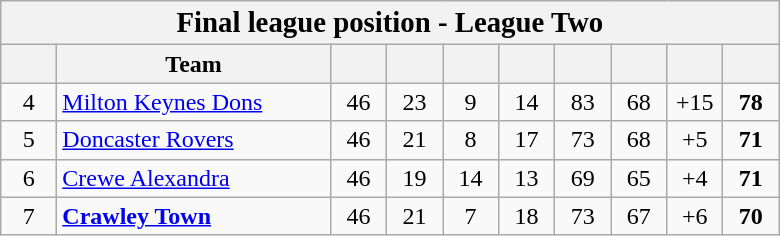<table class="wikitable" style="text-align:center">
<tr>
<th colspan="10"><big>Final league position - League Two</big></th>
</tr>
<tr>
<th width="30"></th>
<th width="175">Team</th>
<th width="30"></th>
<th width="30"></th>
<th width="30"></th>
<th width="30"></th>
<th width="30"></th>
<th width="30"></th>
<th width="30"></th>
<th width="30"></th>
</tr>
<tr>
<td>4</td>
<td align="left"><a href='#'>Milton Keynes Dons</a></td>
<td>46</td>
<td>23</td>
<td>9</td>
<td>14</td>
<td>83</td>
<td>68</td>
<td>+15</td>
<td><strong>78</strong></td>
</tr>
<tr>
<td>5</td>
<td align="left"><a href='#'>Doncaster Rovers</a></td>
<td>46</td>
<td>21</td>
<td>8</td>
<td>17</td>
<td>73</td>
<td>68</td>
<td>+5</td>
<td><strong>71</strong></td>
</tr>
<tr>
<td>6</td>
<td align="left"><a href='#'>Crewe Alexandra</a></td>
<td>46</td>
<td>19</td>
<td>14</td>
<td>13</td>
<td>69</td>
<td>65</td>
<td>+4</td>
<td><strong>71</strong></td>
</tr>
<tr>
<td>7</td>
<td align="left"><strong><a href='#'>Crawley Town</a></strong></td>
<td>46</td>
<td>21</td>
<td>7</td>
<td>18</td>
<td>73</td>
<td>67</td>
<td>+6</td>
<td><strong>70</strong></td>
</tr>
</table>
